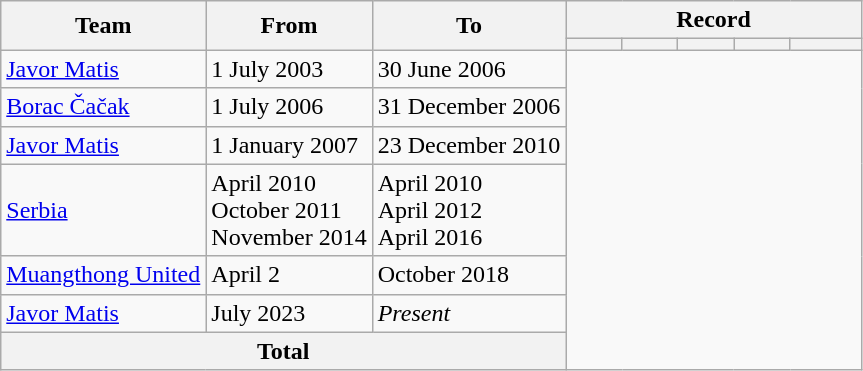<table class="wikitable" style="text-align:center">
<tr>
<th rowspan="2">Team</th>
<th rowspan="2">From</th>
<th rowspan="2">To</th>
<th colspan="5">Record</th>
</tr>
<tr>
<th width="30"></th>
<th width="30"></th>
<th width="30"></th>
<th width="30"></th>
<th width="40"></th>
</tr>
<tr>
<td align="left"><a href='#'>Javor Matis</a></td>
<td align="left">1 July 2003</td>
<td align="left">30 June 2006<br></td>
</tr>
<tr>
<td align="left"><a href='#'>Borac Čačak</a></td>
<td align="left">1 July 2006</td>
<td align="left">31 December 2006<br></td>
</tr>
<tr>
<td align="left"><a href='#'>Javor Matis</a></td>
<td align="left">1 January 2007</td>
<td align="left">23 December 2010<br></td>
</tr>
<tr>
<td align="left"><a href='#'>Serbia</a></td>
<td align="left">April 2010<br>October 2011<br>November 2014</td>
<td align="left">April 2010<br>April 2012<br>April 2016<br></td>
</tr>
<tr>
<td align="left"><a href='#'>Muangthong United</a></td>
<td align="left">April 2</td>
<td align="left">October 2018<br></td>
</tr>
<tr>
<td align="left"><a href='#'>Javor Matis</a></td>
<td align="left">July 2023</td>
<td align="left"><em>Present</em><br></td>
</tr>
<tr>
<th colspan="3">Total<br></th>
</tr>
</table>
